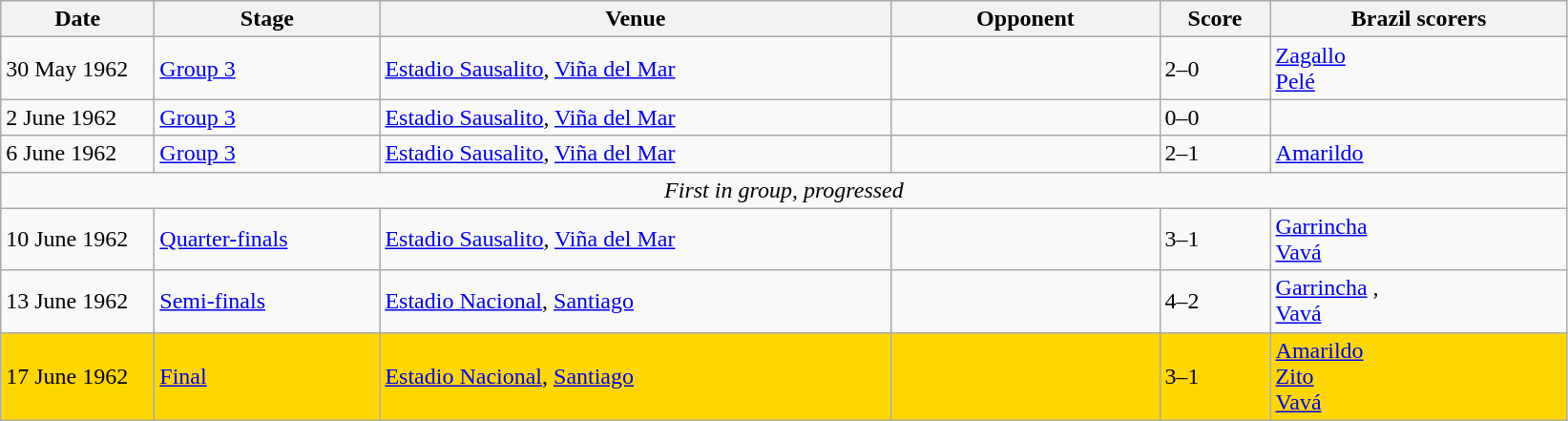<table class="wikitable">
<tr>
<th width=100px>Date</th>
<th width=150px>Stage</th>
<th width=350px>Venue</th>
<th width=180px>Opponent</th>
<th width=70px>Score</th>
<th width=200px>Brazil scorers</th>
</tr>
<tr>
<td>30 May 1962</td>
<td><a href='#'>Group 3</a></td>
<td><a href='#'>Estadio Sausalito</a>, <a href='#'>Viña del Mar</a></td>
<td></td>
<td>2–0</td>
<td><a href='#'>Zagallo</a>  <br> <a href='#'>Pelé</a> </td>
</tr>
<tr>
<td>2 June 1962</td>
<td><a href='#'>Group 3</a></td>
<td><a href='#'>Estadio Sausalito</a>, <a href='#'>Viña del Mar</a></td>
<td></td>
<td>0–0</td>
<td></td>
</tr>
<tr>
<td>6 June 1962</td>
<td><a href='#'>Group 3</a></td>
<td><a href='#'>Estadio Sausalito</a>, <a href='#'>Viña del Mar</a></td>
<td></td>
<td>2–1</td>
<td><a href='#'>Amarildo</a> </td>
</tr>
<tr>
<td colspan="6" style="text-align:center;"><em>First in group, progressed</em></td>
</tr>
<tr>
<td>10 June 1962</td>
<td><a href='#'>Quarter-finals</a></td>
<td><a href='#'>Estadio Sausalito</a>, <a href='#'>Viña del Mar</a></td>
<td></td>
<td>3–1</td>
<td><a href='#'>Garrincha</a>  <br> <a href='#'>Vavá</a> </td>
</tr>
<tr>
<td>13 June 1962</td>
<td><a href='#'>Semi-finals</a></td>
<td><a href='#'>Estadio Nacional</a>, <a href='#'>Santiago</a></td>
<td></td>
<td>4–2</td>
<td><a href='#'>Garrincha</a> ,  <br> <a href='#'>Vavá</a> </td>
</tr>
<tr style="background:gold;">
<td>17 June 1962</td>
<td><a href='#'>Final</a></td>
<td><a href='#'>Estadio Nacional</a>, <a href='#'>Santiago</a></td>
<td></td>
<td>3–1</td>
<td><a href='#'>Amarildo</a>  <br> <a href='#'>Zito</a>  <br> <a href='#'>Vavá</a> </td>
</tr>
</table>
